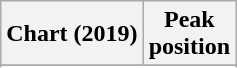<table class="wikitable sortable plainrowheaders" style="text-align:center">
<tr>
<th scope="col">Chart (2019)</th>
<th scope="col">Peak<br>position</th>
</tr>
<tr>
</tr>
<tr>
</tr>
<tr>
</tr>
<tr>
</tr>
</table>
